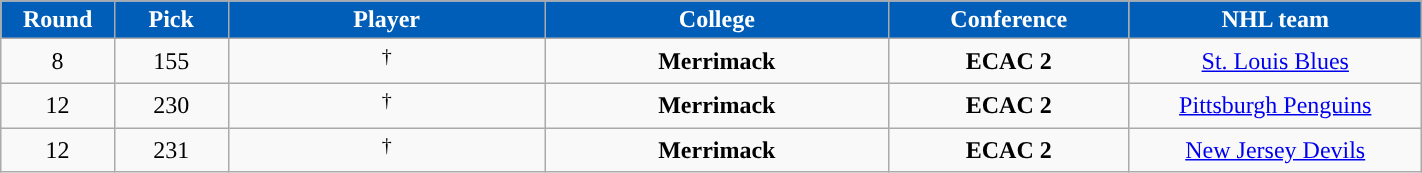<table class="wikitable sortable" width="75%">
<tr>
<th style="color:white; background-color:#005EB8; width: 4em;">Round</th>
<th style="color:white; background-color:#005EB8; width: 4em;">Pick</th>
<th style="color:white; background-color:#005EB8; width: 12em;">Player</th>
<th style="color:white; background-color:#005EB8; width: 13em;">College</th>
<th style="color:white; background-color:#005EB8; width: 9em;">Conference</th>
<th style="color:white; background-color:#005EB8; width: 11em;">NHL team</th>
</tr>
<tr align="center" bgcolor="">
<td>8</td>
<td>155</td>
<td> <sup>†</sup></td>
<td><strong>Merrimack</strong></td>
<td><strong>ECAC 2</strong></td>
<td><a href='#'>St. Louis Blues</a></td>
</tr>
<tr align="center" bgcolor="">
<td>12</td>
<td>230</td>
<td> <sup>†</sup></td>
<td><strong>Merrimack</strong></td>
<td><strong>ECAC 2</strong></td>
<td><a href='#'>Pittsburgh Penguins</a></td>
</tr>
<tr align="center" bgcolor="">
<td>12</td>
<td>231</td>
<td> <sup>†</sup></td>
<td><strong>Merrimack</strong></td>
<td><strong>ECAC 2</strong></td>
<td><a href='#'>New Jersey Devils</a></td>
</tr>
</table>
